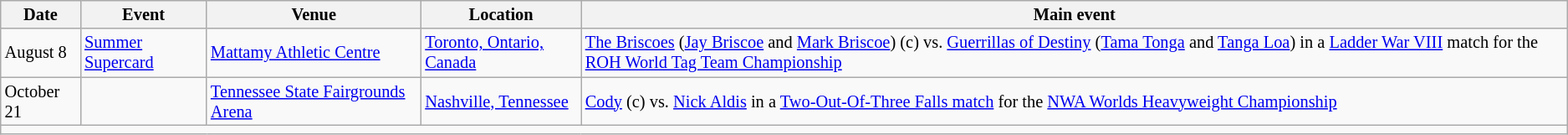<table class="sortable wikitable succession-box" style="font-size:85%;">
<tr>
<th>Date</th>
<th>Event</th>
<th>Venue</th>
<th>Location</th>
<th>Main event</th>
</tr>
<tr>
<td>August 8</td>
<td><a href='#'>Summer Supercard</a></td>
<td><a href='#'>Mattamy Athletic Centre</a></td>
<td><a href='#'>Toronto, Ontario, Canada</a></td>
<td><a href='#'>The Briscoes</a> (<a href='#'>Jay Briscoe</a> and <a href='#'>Mark Briscoe</a>) (c) vs. <a href='#'>Guerrillas of Destiny</a> (<a href='#'>Tama Tonga</a> and <a href='#'>Tanga Loa</a>) in a <a href='#'>Ladder War VIII</a> match for the <a href='#'>ROH World Tag Team Championship</a></td>
</tr>
<tr>
<td>October 21</td>
<td></td>
<td><a href='#'>Tennessee State Fairgrounds Arena</a></td>
<td><a href='#'>Nashville, Tennessee</a></td>
<td><a href='#'>Cody</a> (c) vs. <a href='#'>Nick Aldis</a> in a <a href='#'>Two-Out-Of-Three Falls match</a> for the <a href='#'>NWA Worlds Heavyweight Championship</a></td>
</tr>
<tr>
<td colspan=5></td>
</tr>
</table>
